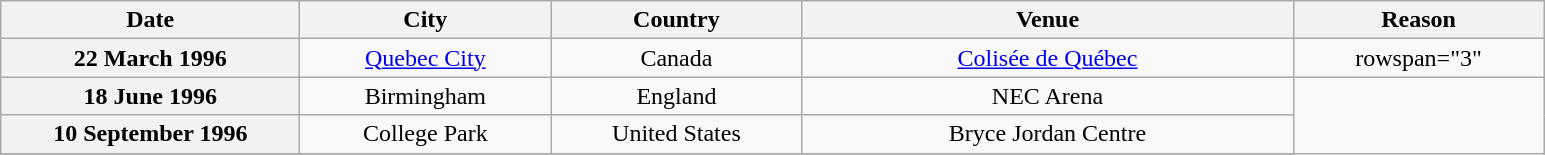<table class="wikitable plainrowheaders" style="text-align:center;">
<tr>
<th scope="col" style="width:12em;">Date</th>
<th scope="col" style="width:10em;">City</th>
<th scope="col" style="width:10em;">Country</th>
<th scope="col" style="width:20em;">Venue</th>
<th scope="col" style="width:10em;">Reason</th>
</tr>
<tr>
<th scope="row" style="text-align:center;">22 March 1996</th>
<td><a href='#'>Quebec City</a></td>
<td>Canada</td>
<td><a href='#'>Colisée de Québec</a></td>
<td>rowspan="3" </td>
</tr>
<tr>
<th scope="row" style="text-align:center;">18 June 1996</th>
<td>Birmingham</td>
<td>England</td>
<td>NEC Arena</td>
</tr>
<tr>
<th scope="row" style="text-align:center;">10 September 1996</th>
<td>College Park</td>
<td>United States</td>
<td>Bryce Jordan Centre</td>
</tr>
<tr>
</tr>
</table>
